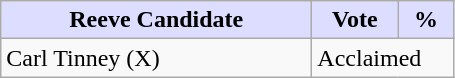<table class="wikitable">
<tr>
<th style="background:#ddf; width:200px;">Reeve Candidate</th>
<th style="background:#ddf; width:50px;">Vote</th>
<th style="background:#ddf; width:30px;">%</th>
</tr>
<tr>
<td>Carl Tinney (X)</td>
<td colspan="2">Acclaimed</td>
</tr>
</table>
